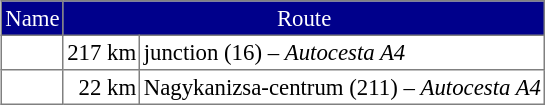<table border=1 cellpadding=2 style="margin-left:1em; margin-bottom: 1em; color: black; border-collapse: collapse; font-size: 95%;">
<tr align="center" bgcolor="00008B" style="color: white;">
<td>Name</td>
<td colspan=2>Route</td>
</tr>
<tr>
<td></td>
<td align="right">217 km</td>
<td> junction  (16) –   <em>Autocesta A4</em></td>
</tr>
<tr>
<td></td>
<td align="right">22 km</td>
<td> Nagykanizsa-centrum  (211) –   <em>Autocesta A4</em></td>
</tr>
</table>
